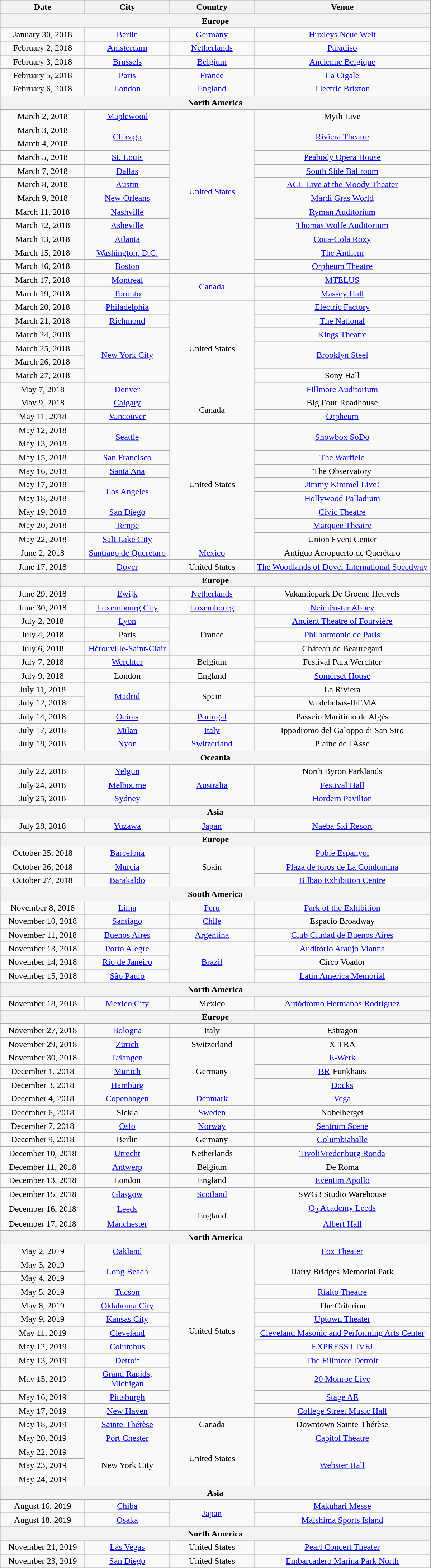<table class="wikitable" style="text-align:center;">
<tr>
<th style="width:150px;">Date</th>
<th style="width:150px;">City</th>
<th style="width:150px;">Country</th>
<th style="width:320px;">Venue</th>
</tr>
<tr>
<th colspan="4">Europe</th>
</tr>
<tr>
<td>January 30, 2018</td>
<td><a href='#'>Berlin</a></td>
<td><a href='#'>Germany</a></td>
<td><a href='#'>Huxleys Neue Welt</a></td>
</tr>
<tr>
<td>February 2, 2018</td>
<td><a href='#'>Amsterdam</a></td>
<td><a href='#'>Netherlands</a></td>
<td><a href='#'>Paradiso</a></td>
</tr>
<tr>
<td>February 3, 2018</td>
<td><a href='#'>Brussels</a></td>
<td><a href='#'>Belgium</a></td>
<td><a href='#'>Ancienne Belgique</a></td>
</tr>
<tr>
<td>February 5, 2018</td>
<td><a href='#'>Paris</a></td>
<td><a href='#'>France</a></td>
<td><a href='#'>La Cigale</a></td>
</tr>
<tr>
<td>February 6, 2018</td>
<td><a href='#'>London</a></td>
<td><a href='#'>England</a></td>
<td><a href='#'>Electric Brixton</a></td>
</tr>
<tr>
<th colspan="4">North America</th>
</tr>
<tr>
<td>March 2, 2018</td>
<td><a href='#'>Maplewood</a></td>
<td rowspan="12"><a href='#'>United States</a></td>
<td>Myth Live</td>
</tr>
<tr>
<td>March 3, 2018</td>
<td rowspan="2"><a href='#'>Chicago</a></td>
<td rowspan="2"><a href='#'>Riviera Theatre</a></td>
</tr>
<tr>
<td>March 4, 2018</td>
</tr>
<tr>
<td>March 5, 2018</td>
<td><a href='#'>St. Louis</a></td>
<td><a href='#'>Peabody Opera House</a></td>
</tr>
<tr>
<td>March 7, 2018</td>
<td><a href='#'>Dallas</a></td>
<td><a href='#'>South Side Ballroom</a></td>
</tr>
<tr>
<td>March 8, 2018</td>
<td><a href='#'>Austin</a></td>
<td><a href='#'>ACL Live at the Moody Theater</a></td>
</tr>
<tr>
<td>March 9, 2018</td>
<td><a href='#'>New Orleans</a></td>
<td><a href='#'>Mardi Gras World</a></td>
</tr>
<tr>
<td>March 11, 2018</td>
<td><a href='#'>Nashville</a></td>
<td><a href='#'>Ryman Auditorium</a></td>
</tr>
<tr>
<td>March 12, 2018</td>
<td><a href='#'>Asheville</a></td>
<td><a href='#'>Thomas Wolfe Auditorium</a></td>
</tr>
<tr>
<td>March 13, 2018</td>
<td><a href='#'>Atlanta</a></td>
<td><a href='#'>Coca-Cola Roxy</a></td>
</tr>
<tr>
<td>March 15, 2018</td>
<td><a href='#'>Washington, D.C.</a></td>
<td><a href='#'>The Anthem</a></td>
</tr>
<tr>
<td>March 16, 2018</td>
<td><a href='#'>Boston</a></td>
<td><a href='#'>Orpheum Theatre</a></td>
</tr>
<tr>
<td>March 17, 2018</td>
<td><a href='#'>Montreal</a></td>
<td rowspan="2"><a href='#'>Canada</a></td>
<td><a href='#'>MTELUS</a></td>
</tr>
<tr>
<td>March 19, 2018</td>
<td><a href='#'>Toronto</a></td>
<td><a href='#'>Massey Hall</a></td>
</tr>
<tr>
<td>March 20, 2018</td>
<td><a href='#'>Philadelphia</a></td>
<td rowspan="7">United States</td>
<td><a href='#'>Electric Factory</a></td>
</tr>
<tr>
<td>March 21, 2018</td>
<td><a href='#'>Richmond</a></td>
<td><a href='#'>The National</a></td>
</tr>
<tr>
<td>March 24, 2018</td>
<td rowspan="4"><a href='#'>New York City</a></td>
<td><a href='#'>Kings Theatre</a></td>
</tr>
<tr>
<td>March 25, 2018</td>
<td rowspan="2"><a href='#'>Brooklyn Steel</a></td>
</tr>
<tr>
<td>March 26, 2018</td>
</tr>
<tr>
<td>March 27, 2018</td>
<td>Sony Hall</td>
</tr>
<tr>
<td>May 7, 2018</td>
<td><a href='#'>Denver</a></td>
<td><a href='#'>Fillmore Auditorium</a></td>
</tr>
<tr>
<td>May 9, 2018</td>
<td><a href='#'>Calgary</a></td>
<td rowspan="2">Canada</td>
<td>Big Four Roadhouse</td>
</tr>
<tr>
<td>May 11, 2018</td>
<td><a href='#'>Vancouver</a></td>
<td><a href='#'>Orpheum</a></td>
</tr>
<tr>
<td>May 12, 2018</td>
<td rowspan="2"><a href='#'>Seattle</a></td>
<td rowspan="9">United States</td>
<td rowspan="2"><a href='#'>Showbox SoDo</a></td>
</tr>
<tr>
<td>May 13, 2018</td>
</tr>
<tr>
<td>May 15, 2018</td>
<td><a href='#'>San Francisco</a></td>
<td><a href='#'>The Warfield</a></td>
</tr>
<tr>
<td>May 16, 2018</td>
<td><a href='#'>Santa Ana</a></td>
<td>The Observatory</td>
</tr>
<tr>
<td>May 17, 2018</td>
<td rowspan="2"><a href='#'>Los Angeles</a></td>
<td><a href='#'>Jimmy Kimmel Live!</a></td>
</tr>
<tr>
<td>May 18, 2018</td>
<td><a href='#'>Hollywood Palladium</a></td>
</tr>
<tr>
<td>May 19, 2018</td>
<td><a href='#'>San Diego</a></td>
<td><a href='#'>Civic Theatre</a></td>
</tr>
<tr>
<td>May 20, 2018</td>
<td><a href='#'>Tempe</a></td>
<td><a href='#'>Marquee Theatre</a></td>
</tr>
<tr>
<td>May 22, 2018</td>
<td><a href='#'>Salt Lake City</a></td>
<td>Union Event Center</td>
</tr>
<tr>
<td>June 2, 2018</td>
<td><a href='#'>Santiago de Querétaro</a></td>
<td><a href='#'>Mexico</a></td>
<td>Antiguo Aeropuerto de Querétaro</td>
</tr>
<tr>
<td>June 17, 2018</td>
<td><a href='#'>Dover</a></td>
<td>United States</td>
<td><a href='#'>The Woodlands of Dover International Speedway</a></td>
</tr>
<tr>
<th colspan="4">Europe</th>
</tr>
<tr>
<td>June 29, 2018</td>
<td><a href='#'>Ewijk</a></td>
<td><a href='#'>Netherlands</a></td>
<td>Vakantiepark De Groene Heuvels</td>
</tr>
<tr>
<td>June 30, 2018</td>
<td><a href='#'>Luxembourg City</a></td>
<td><a href='#'>Luxembourg</a></td>
<td><a href='#'>Neimënster Abbey</a></td>
</tr>
<tr>
<td>July 2, 2018</td>
<td><a href='#'>Lyon</a></td>
<td rowspan="3">France</td>
<td><a href='#'>Ancient Theatre of Fourvière</a></td>
</tr>
<tr>
<td>July 4, 2018</td>
<td>Paris</td>
<td><a href='#'>Philharmonie de Paris</a></td>
</tr>
<tr>
<td>July 6, 2018</td>
<td><a href='#'>Hérouville-Saint-Clair</a></td>
<td>Château de Beauregard</td>
</tr>
<tr>
<td>July 7, 2018</td>
<td><a href='#'>Werchter</a></td>
<td>Belgium</td>
<td>Festival Park Werchter</td>
</tr>
<tr>
<td>July 9, 2018</td>
<td>London</td>
<td>England</td>
<td><a href='#'>Somerset House</a></td>
</tr>
<tr>
<td>July 11, 2018</td>
<td rowspan="2"><a href='#'>Madrid</a></td>
<td rowspan="2">Spain</td>
<td>La Riviera</td>
</tr>
<tr>
<td>July 12, 2018</td>
<td>Valdebebas-IFEMA</td>
</tr>
<tr>
<td>July 14, 2018</td>
<td><a href='#'>Oeiras</a></td>
<td><a href='#'>Portugal</a></td>
<td>Passeio Marítimo de Algés</td>
</tr>
<tr>
<td>July 17, 2018</td>
<td><a href='#'>Milan</a></td>
<td><a href='#'>Italy</a></td>
<td>Ippodromo del Galoppo di San Siro</td>
</tr>
<tr>
<td>July 18, 2018</td>
<td><a href='#'>Nyon</a></td>
<td><a href='#'>Switzerland</a></td>
<td>Plaine de l'Asse</td>
</tr>
<tr>
<th colspan="4">Oceania</th>
</tr>
<tr>
<td>July 22, 2018</td>
<td><a href='#'>Yelgun</a></td>
<td rowspan="3"><a href='#'>Australia</a></td>
<td>North Byron Parklands</td>
</tr>
<tr>
<td>July 24, 2018</td>
<td><a href='#'>Melbourne</a></td>
<td><a href='#'>Festival Hall</a></td>
</tr>
<tr>
<td>July 25, 2018</td>
<td><a href='#'>Sydney</a></td>
<td><a href='#'>Hordern Pavilion</a></td>
</tr>
<tr>
<th colspan="4">Asia</th>
</tr>
<tr>
<td>July 28, 2018</td>
<td><a href='#'>Yuzawa</a></td>
<td><a href='#'>Japan</a></td>
<td><a href='#'>Naeba Ski Resort</a></td>
</tr>
<tr>
<th colspan="4">Europe</th>
</tr>
<tr>
<td>October 25, 2018</td>
<td><a href='#'>Barcelona</a></td>
<td rowspan="3">Spain</td>
<td><a href='#'>Poble Espanyol</a></td>
</tr>
<tr>
<td>October 26, 2018</td>
<td><a href='#'>Murcia</a></td>
<td><a href='#'>Plaza de toros de La Condomina</a></td>
</tr>
<tr>
<td>October 27, 2018</td>
<td><a href='#'>Barakaldo</a></td>
<td><a href='#'>Bilbao Exhibition Centre</a></td>
</tr>
<tr>
<th colspan="4">South America</th>
</tr>
<tr>
<td>November 8, 2018</td>
<td><a href='#'>Lima</a></td>
<td><a href='#'>Peru</a></td>
<td><a href='#'>Park of the Exhibition</a></td>
</tr>
<tr>
<td>November 10, 2018</td>
<td><a href='#'>Santiago</a></td>
<td><a href='#'>Chile</a></td>
<td>Espacio Broadway</td>
</tr>
<tr>
<td>November 11, 2018</td>
<td><a href='#'>Buenos Aires</a></td>
<td><a href='#'>Argentina</a></td>
<td><a href='#'>Club Ciudad de Buenos Aires</a></td>
</tr>
<tr>
<td>November 13, 2018</td>
<td><a href='#'>Porto Alegre</a></td>
<td rowspan="3"><a href='#'>Brazil</a></td>
<td><a href='#'>Auditório Araújo Vianna</a></td>
</tr>
<tr>
<td>November 14, 2018</td>
<td><a href='#'>Rio de Janeiro</a></td>
<td>Circo Voador</td>
</tr>
<tr>
<td>November 15, 2018</td>
<td><a href='#'>São Paulo</a></td>
<td><a href='#'>Latin America Memorial</a></td>
</tr>
<tr>
<th colspan="4">North America</th>
</tr>
<tr>
<td>November 18, 2018</td>
<td><a href='#'>Mexico City</a></td>
<td>Mexico</td>
<td><a href='#'>Autódromo Hermanos Rodríguez</a></td>
</tr>
<tr>
<th colspan="4">Europe</th>
</tr>
<tr>
<td>November 27, 2018</td>
<td><a href='#'>Bologna</a></td>
<td>Italy</td>
<td>Estragon</td>
</tr>
<tr>
<td>November 29, 2018</td>
<td><a href='#'>Zürich</a></td>
<td>Switzerland</td>
<td>X-TRA</td>
</tr>
<tr>
<td>November 30, 2018</td>
<td><a href='#'>Erlangen</a></td>
<td rowspan="3">Germany</td>
<td><a href='#'>E-Werk</a></td>
</tr>
<tr>
<td>December 1, 2018</td>
<td><a href='#'>Munich</a></td>
<td><a href='#'>BR</a>-Funkhaus</td>
</tr>
<tr>
<td>December 3, 2018</td>
<td><a href='#'>Hamburg</a></td>
<td><a href='#'>Docks</a></td>
</tr>
<tr>
<td>December 4, 2018</td>
<td><a href='#'>Copenhagen</a></td>
<td><a href='#'>Denmark</a></td>
<td><a href='#'>Vega</a></td>
</tr>
<tr>
<td>December 6, 2018</td>
<td>Sickla</td>
<td><a href='#'>Sweden</a></td>
<td>Nobelberget</td>
</tr>
<tr>
<td>December 7, 2018</td>
<td><a href='#'>Oslo</a></td>
<td><a href='#'>Norway</a></td>
<td><a href='#'>Sentrum Scene</a></td>
</tr>
<tr>
<td>December 9, 2018</td>
<td>Berlin</td>
<td>Germany</td>
<td><a href='#'>Columbiahalle</a></td>
</tr>
<tr>
<td>December 10, 2018</td>
<td><a href='#'>Utrecht</a></td>
<td>Netherlands</td>
<td><a href='#'>TivoliVredenburg Ronda</a></td>
</tr>
<tr>
<td>December 11, 2018</td>
<td><a href='#'>Antwerp</a></td>
<td>Belgium</td>
<td>De Roma</td>
</tr>
<tr>
<td>December 13, 2018</td>
<td>London</td>
<td>England</td>
<td><a href='#'>Eventim Apollo</a></td>
</tr>
<tr>
<td>December 15, 2018</td>
<td><a href='#'>Glasgow</a></td>
<td><a href='#'>Scotland</a></td>
<td>SWG3 Studio Warehouse</td>
</tr>
<tr>
<td>December 16, 2018</td>
<td><a href='#'>Leeds</a></td>
<td rowspan="2">England</td>
<td><a href='#'>O<sub>2</sub> Academy Leeds</a></td>
</tr>
<tr>
<td>December 17, 2018</td>
<td><a href='#'>Manchester</a></td>
<td><a href='#'>Albert Hall</a></td>
</tr>
<tr>
<th colspan="4">North America</th>
</tr>
<tr>
<td>May 2, 2019</td>
<td><a href='#'>Oakland</a></td>
<td rowspan="12">United States</td>
<td><a href='#'>Fox Theater</a></td>
</tr>
<tr>
<td>May 3, 2019</td>
<td rowspan="2"><a href='#'>Long Beach</a></td>
<td rowspan="2">Harry Bridges Memorial Park</td>
</tr>
<tr>
<td>May 4, 2019</td>
</tr>
<tr>
<td>May 5, 2019</td>
<td><a href='#'>Tucson</a></td>
<td><a href='#'>Rialto Theatre</a></td>
</tr>
<tr>
<td>May 8, 2019</td>
<td><a href='#'>Oklahoma City</a></td>
<td>The Criterion</td>
</tr>
<tr>
<td>May 9, 2019</td>
<td><a href='#'>Kansas City</a></td>
<td><a href='#'>Uptown Theater</a></td>
</tr>
<tr>
<td>May 11, 2019</td>
<td><a href='#'>Cleveland</a></td>
<td><a href='#'>Cleveland Masonic and Performing Arts Center</a></td>
</tr>
<tr>
<td>May 12, 2019</td>
<td><a href='#'>Columbus</a></td>
<td><a href='#'>EXPRESS LIVE!</a></td>
</tr>
<tr>
<td>May 13, 2019</td>
<td><a href='#'>Detroit</a></td>
<td><a href='#'>The Fillmore Detroit</a></td>
</tr>
<tr>
<td>May 15, 2019</td>
<td><a href='#'>Grand Rapids, Michigan</a></td>
<td><a href='#'>20 Monroe Live</a></td>
</tr>
<tr>
<td>May 16, 2019</td>
<td><a href='#'>Pittsburgh</a></td>
<td><a href='#'>Stage AE</a></td>
</tr>
<tr>
<td>May 17, 2019</td>
<td><a href='#'>New Haven</a></td>
<td><a href='#'>College Street Music Hall</a></td>
</tr>
<tr>
<td>May 18, 2019</td>
<td><a href='#'>Sainte-Thérèse</a></td>
<td>Canada</td>
<td>Downtown Sainte-Thérèse</td>
</tr>
<tr>
<td>May 20, 2019</td>
<td><a href='#'>Port Chester</a></td>
<td rowspan="4">United States</td>
<td><a href='#'>Capitol Theatre</a></td>
</tr>
<tr>
<td>May 22, 2019</td>
<td rowspan="3">New York City</td>
<td rowspan="3"><a href='#'>Webster Hall</a></td>
</tr>
<tr>
<td>May 23, 2019</td>
</tr>
<tr>
<td>May 24, 2019</td>
</tr>
<tr>
<th colspan="4">Asia</th>
</tr>
<tr>
<td>August 16, 2019</td>
<td><a href='#'>Chiba</a></td>
<td rowspan="2"><a href='#'>Japan</a></td>
<td><a href='#'>Makuhari Messe</a></td>
</tr>
<tr>
<td>August 18, 2019</td>
<td><a href='#'>Osaka</a></td>
<td><a href='#'>Maishima Sports Island</a></td>
</tr>
<tr>
<th colspan="4">North America</th>
</tr>
<tr>
<td>November 21, 2019</td>
<td><a href='#'>Las Vegas</a></td>
<td>United States</td>
<td><a href='#'>Pearl Concert Theater</a></td>
</tr>
<tr>
<td>November 23, 2019</td>
<td><a href='#'>San Diego</a></td>
<td>United States</td>
<td><a href='#'>Embarcadero Marina Park North</a></td>
</tr>
</table>
